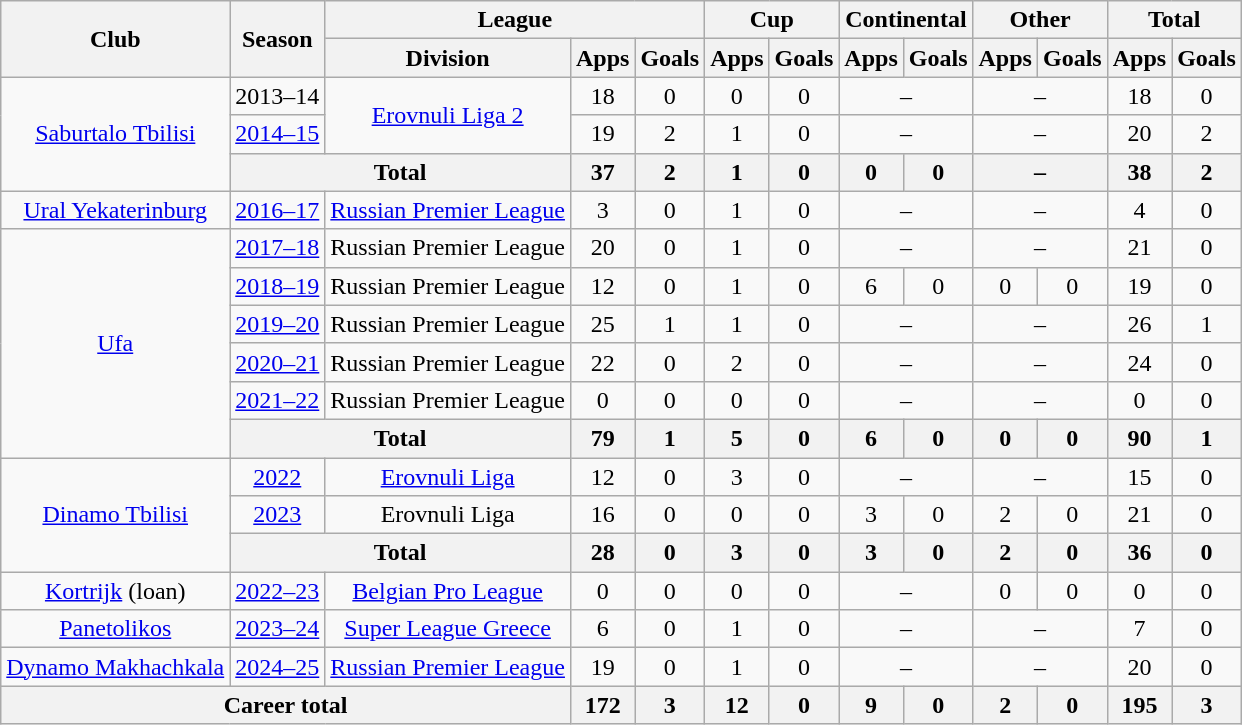<table class="wikitable" style="text-align:center">
<tr>
<th rowspan="2">Club</th>
<th rowspan="2">Season</th>
<th colspan="3">League</th>
<th colspan="2">Cup</th>
<th colspan="2">Continental</th>
<th colspan="2">Other</th>
<th colspan="2">Total</th>
</tr>
<tr>
<th>Division</th>
<th>Apps</th>
<th>Goals</th>
<th>Apps</th>
<th>Goals</th>
<th>Apps</th>
<th>Goals</th>
<th>Apps</th>
<th>Goals</th>
<th>Apps</th>
<th>Goals</th>
</tr>
<tr>
<td rowspan="3"><a href='#'>Saburtalo Tbilisi</a></td>
<td>2013–14</td>
<td rowspan="2"><a href='#'>Erovnuli Liga 2</a></td>
<td>18</td>
<td>0</td>
<td>0</td>
<td>0</td>
<td colspan="2">–</td>
<td colspan="2">–</td>
<td>18</td>
<td>0</td>
</tr>
<tr>
<td><a href='#'>2014–15</a></td>
<td>19</td>
<td>2</td>
<td>1</td>
<td>0</td>
<td colspan="2">–</td>
<td colspan="2">–</td>
<td>20</td>
<td>2</td>
</tr>
<tr>
<th colspan="2">Total</th>
<th>37</th>
<th>2</th>
<th>1</th>
<th>0</th>
<th>0</th>
<th>0</th>
<th colspan="2">–</th>
<th>38</th>
<th>2</th>
</tr>
<tr>
<td><a href='#'>Ural Yekaterinburg</a></td>
<td><a href='#'>2016–17</a></td>
<td><a href='#'>Russian Premier League</a></td>
<td>3</td>
<td>0</td>
<td>1</td>
<td>0</td>
<td colspan="2">–</td>
<td colspan="2">–</td>
<td>4</td>
<td>0</td>
</tr>
<tr>
<td rowspan="6"><a href='#'>Ufa</a></td>
<td><a href='#'>2017–18</a></td>
<td>Russian Premier League</td>
<td>20</td>
<td>0</td>
<td>1</td>
<td>0</td>
<td colspan="2">–</td>
<td colspan="2">–</td>
<td>21</td>
<td>0</td>
</tr>
<tr>
<td><a href='#'>2018–19</a></td>
<td>Russian Premier League</td>
<td>12</td>
<td>0</td>
<td>1</td>
<td>0</td>
<td>6</td>
<td>0</td>
<td>0</td>
<td>0</td>
<td>19</td>
<td>0</td>
</tr>
<tr>
<td><a href='#'>2019–20</a></td>
<td>Russian Premier League</td>
<td>25</td>
<td>1</td>
<td>1</td>
<td>0</td>
<td colspan="2">–</td>
<td colspan="2">–</td>
<td>26</td>
<td>1</td>
</tr>
<tr>
<td><a href='#'>2020–21</a></td>
<td>Russian Premier League</td>
<td>22</td>
<td>0</td>
<td>2</td>
<td>0</td>
<td colspan="2">–</td>
<td colspan="2">–</td>
<td>24</td>
<td>0</td>
</tr>
<tr>
<td><a href='#'>2021–22</a></td>
<td>Russian Premier League</td>
<td>0</td>
<td>0</td>
<td>0</td>
<td>0</td>
<td colspan="2">–</td>
<td colspan="2">–</td>
<td>0</td>
<td>0</td>
</tr>
<tr>
<th colspan="2">Total</th>
<th>79</th>
<th>1</th>
<th>5</th>
<th>0</th>
<th>6</th>
<th>0</th>
<th>0</th>
<th>0</th>
<th>90</th>
<th>1</th>
</tr>
<tr>
<td rowspan="3"><a href='#'>Dinamo Tbilisi</a></td>
<td><a href='#'>2022</a></td>
<td><a href='#'>Erovnuli Liga</a></td>
<td>12</td>
<td>0</td>
<td>3</td>
<td>0</td>
<td colspan="2">–</td>
<td colspan="2">–</td>
<td>15</td>
<td>0</td>
</tr>
<tr>
<td><a href='#'>2023</a></td>
<td>Erovnuli Liga</td>
<td>16</td>
<td>0</td>
<td>0</td>
<td>0</td>
<td>3</td>
<td>0</td>
<td>2</td>
<td>0</td>
<td>21</td>
<td>0</td>
</tr>
<tr>
<th colspan="2">Total</th>
<th>28</th>
<th>0</th>
<th>3</th>
<th>0</th>
<th>3</th>
<th>0</th>
<th>2</th>
<th>0</th>
<th>36</th>
<th>0</th>
</tr>
<tr>
<td><a href='#'>Kortrijk</a> (loan)</td>
<td><a href='#'>2022–23</a></td>
<td><a href='#'>Belgian Pro League</a></td>
<td>0</td>
<td>0</td>
<td>0</td>
<td>0</td>
<td colspan="2">–</td>
<td>0</td>
<td>0</td>
<td>0</td>
<td>0</td>
</tr>
<tr>
<td><a href='#'>Panetolikos</a></td>
<td><a href='#'>2023–24</a></td>
<td><a href='#'>Super League Greece</a></td>
<td>6</td>
<td>0</td>
<td>1</td>
<td>0</td>
<td colspan="2">–</td>
<td colspan="2">–</td>
<td>7</td>
<td>0</td>
</tr>
<tr>
<td><a href='#'>Dynamo Makhachkala</a></td>
<td><a href='#'>2024–25</a></td>
<td><a href='#'>Russian Premier League</a></td>
<td>19</td>
<td>0</td>
<td>1</td>
<td>0</td>
<td colspan="2">–</td>
<td colspan="2">–</td>
<td>20</td>
<td>0</td>
</tr>
<tr>
<th colspan="3">Career total</th>
<th>172</th>
<th>3</th>
<th>12</th>
<th>0</th>
<th>9</th>
<th>0</th>
<th>2</th>
<th>0</th>
<th>195</th>
<th>3</th>
</tr>
</table>
